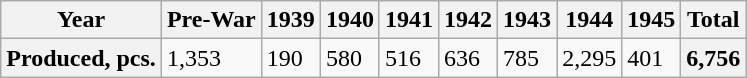<table class="wikitable">
<tr>
<th>Year</th>
<th>Pre-War</th>
<th>1939</th>
<th>1940</th>
<th>1941</th>
<th>1942</th>
<th>1943</th>
<th>1944</th>
<th>1945</th>
<th>Total</th>
</tr>
<tr>
<th>Produced, pcs.</th>
<td>1,353</td>
<td>190</td>
<td>580</td>
<td>516</td>
<td>636</td>
<td>785</td>
<td>2,295</td>
<td>401</td>
<th>6,756</th>
</tr>
</table>
